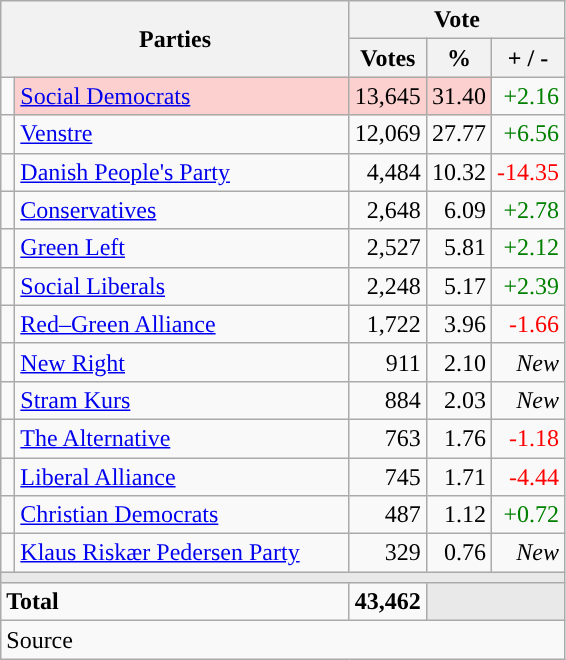<table class="wikitable" style="text-align:right;">
<tr>
<th style="text-align:centre;" rowspan="2" colspan="2" width="225">Parties</th>
<th colspan="3">Vote</th>
</tr>
<tr>
<th width="15">Votes</th>
<th width="15">%</th>
<th width="15">+ / -</th>
</tr>
<tr>
<td width="2" style="color:inherit;background:"></td>
<td bgcolor=#fbd0ce  align="left"><a href='#'>Social Democrats</a></td>
<td bgcolor=#fbd0ce>13,645</td>
<td bgcolor=#fbd0ce>31.40</td>
<td style=color:green;>+2.16</td>
</tr>
<tr>
<td width="2" style="color:inherit;background:"></td>
<td align="left"><a href='#'>Venstre</a></td>
<td>12,069</td>
<td>27.77</td>
<td style=color:green;>+6.56</td>
</tr>
<tr>
<td width="2" style="color:inherit;background:"></td>
<td align="left"><a href='#'>Danish People's Party</a></td>
<td>4,484</td>
<td>10.32</td>
<td style=color:red;>-14.35</td>
</tr>
<tr>
<td width="2" style="color:inherit;background:"></td>
<td align="left"><a href='#'>Conservatives</a></td>
<td>2,648</td>
<td>6.09</td>
<td style=color:green;>+2.78</td>
</tr>
<tr>
<td width="2" style="color:inherit;background:"></td>
<td align="left"><a href='#'>Green Left</a></td>
<td>2,527</td>
<td>5.81</td>
<td style=color:green;>+2.12</td>
</tr>
<tr>
<td width="2" style="color:inherit;background:"></td>
<td align="left"><a href='#'>Social Liberals</a></td>
<td>2,248</td>
<td>5.17</td>
<td style=color:green;>+2.39</td>
</tr>
<tr>
<td width="2" style="color:inherit;background:"></td>
<td align="left"><a href='#'>Red–Green Alliance</a></td>
<td>1,722</td>
<td>3.96</td>
<td style=color:red;>-1.66</td>
</tr>
<tr>
<td width="2" style="color:inherit;background:"></td>
<td align="left"><a href='#'>New Right</a></td>
<td>911</td>
<td>2.10</td>
<td><em>New</em></td>
</tr>
<tr>
<td width="2" style="color:inherit;background:"></td>
<td align="left"><a href='#'>Stram Kurs</a></td>
<td>884</td>
<td>2.03</td>
<td><em>New</em></td>
</tr>
<tr>
<td width="2" style="color:inherit;background:"></td>
<td align="left"><a href='#'>The Alternative</a></td>
<td>763</td>
<td>1.76</td>
<td style=color:red;>-1.18</td>
</tr>
<tr>
<td width="2" style="color:inherit;background:"></td>
<td align="left"><a href='#'>Liberal Alliance</a></td>
<td>745</td>
<td>1.71</td>
<td style=color:red;>-4.44</td>
</tr>
<tr>
<td width="2" style="color:inherit;background:"></td>
<td align="left"><a href='#'>Christian Democrats</a></td>
<td>487</td>
<td>1.12</td>
<td style=color:green;>+0.72</td>
</tr>
<tr>
<td width="2" style="color:inherit;background:"></td>
<td align="left"><a href='#'>Klaus Riskær Pedersen Party</a></td>
<td>329</td>
<td>0.76</td>
<td><em>New</em></td>
</tr>
<tr>
<td colspan="7" bgcolor="#E9E9E9"></td>
</tr>
<tr>
<td align="left" colspan="2"><strong>Total</strong></td>
<td><strong>43,462</strong></td>
<td bgcolor="#E9E9E9" colspan="2"></td>
</tr>
<tr>
<td align="left" colspan="6">Source</td>
</tr>
</table>
